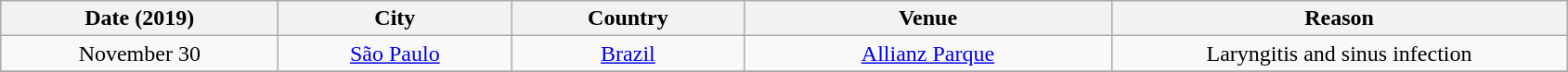<table class="wikitable" style="text-align:center;">
<tr>
<th scope="col" style="width:12em;">Date (2019)</th>
<th scope="col" style="width:10em;">City</th>
<th scope="col" style="width:10em;">Country</th>
<th scope="col" style="width:16em;">Venue</th>
<th scope="col" style="width:20em;">Reason</th>
</tr>
<tr>
<td>November 30</td>
<td><a href='#'>São Paulo</a></td>
<td><a href='#'>Brazil</a></td>
<td><a href='#'>Allianz Parque</a></td>
<td>Laryngitis and sinus infection</td>
</tr>
<tr>
</tr>
</table>
